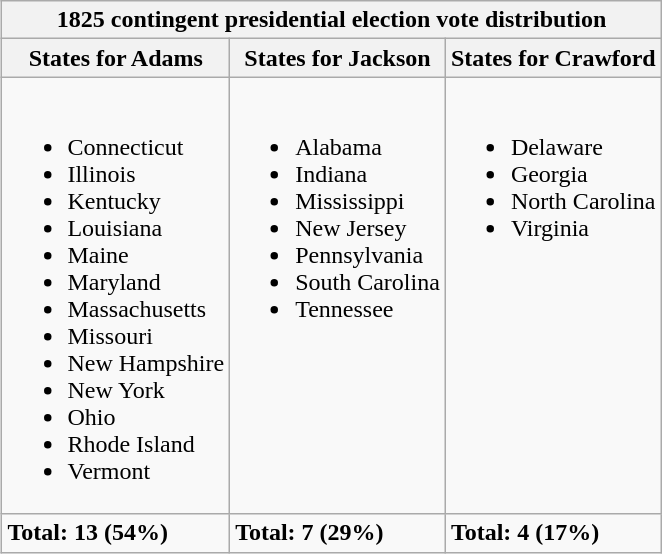<table class="wikitable" style="margin:0 0 1em 1em; float:right;">
<tr>
<th colspan=3>1825 contingent presidential election vote distribution</th>
</tr>
<tr>
<th>States for Adams</th>
<th>States for Jackson</th>
<th>States for Crawford</th>
</tr>
<tr style="vertical-align:top;">
<td><br><ul><li>Connecticut</li><li>Illinois</li><li>Kentucky</li><li>Louisiana</li><li>Maine</li><li>Maryland</li><li>Massachusetts</li><li>Missouri</li><li>New Hampshire</li><li>New York</li><li>Ohio</li><li>Rhode Island</li><li>Vermont</li></ul></td>
<td><br><ul><li>Alabama</li><li>Indiana</li><li>Mississippi</li><li>New Jersey</li><li>Pennsylvania</li><li>South Carolina</li><li>Tennessee</li></ul></td>
<td><br><ul><li>Delaware</li><li>Georgia</li><li>North Carolina</li><li>Virginia</li></ul></td>
</tr>
<tr>
<td><strong>Total: 13 (54%)</strong></td>
<td><strong>Total: 7 (29%)</strong></td>
<td><strong>Total: 4 (17%)</strong></td>
</tr>
</table>
